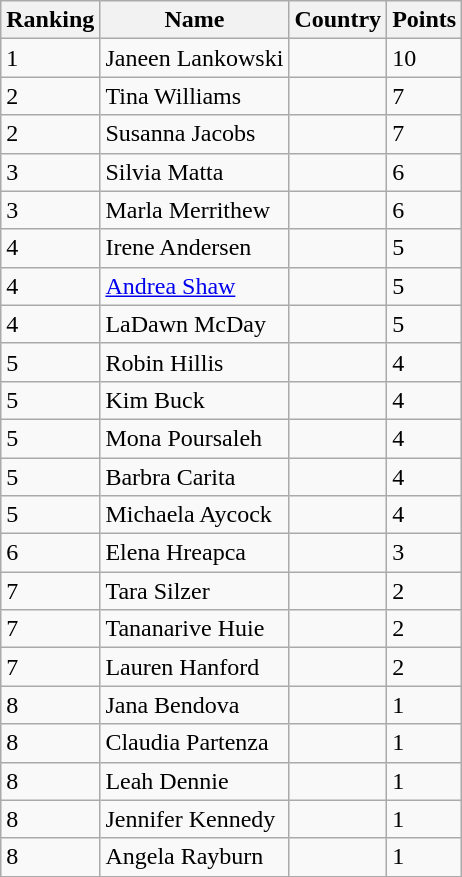<table class="wikitable">
<tr>
<th>Ranking</th>
<th>Name</th>
<th>Country</th>
<th>Points</th>
</tr>
<tr>
<td>1</td>
<td>Janeen Lankowski</td>
<td></td>
<td>10</td>
</tr>
<tr>
<td>2</td>
<td>Tina Williams</td>
<td></td>
<td>7</td>
</tr>
<tr>
<td>2</td>
<td>Susanna Jacobs</td>
<td></td>
<td>7</td>
</tr>
<tr>
<td>3</td>
<td>Silvia Matta</td>
<td></td>
<td>6</td>
</tr>
<tr>
<td>3</td>
<td>Marla Merrithew</td>
<td></td>
<td>6</td>
</tr>
<tr>
<td>4</td>
<td>Irene Andersen</td>
<td></td>
<td>5</td>
</tr>
<tr>
<td>4</td>
<td><a href='#'>Andrea Shaw</a></td>
<td></td>
<td>5</td>
</tr>
<tr>
<td>4</td>
<td>LaDawn McDay</td>
<td></td>
<td>5</td>
</tr>
<tr>
<td>5</td>
<td>Robin Hillis</td>
<td></td>
<td>4</td>
</tr>
<tr>
<td>5</td>
<td>Kim Buck</td>
<td></td>
<td>4</td>
</tr>
<tr>
<td>5</td>
<td>Mona Poursaleh</td>
<td></td>
<td>4</td>
</tr>
<tr>
<td>5</td>
<td>Barbra Carita</td>
<td></td>
<td>4</td>
</tr>
<tr>
<td>5</td>
<td>Michaela Aycock</td>
<td></td>
<td>4</td>
</tr>
<tr>
<td>6</td>
<td>Elena Hreapca</td>
<td></td>
<td>3</td>
</tr>
<tr>
<td>7</td>
<td>Tara Silzer</td>
<td></td>
<td>2</td>
</tr>
<tr>
<td>7</td>
<td>Tananarive Huie</td>
<td></td>
<td>2</td>
</tr>
<tr>
<td>7</td>
<td>Lauren Hanford</td>
<td></td>
<td>2</td>
</tr>
<tr>
<td>8</td>
<td>Jana Bendova</td>
<td></td>
<td>1</td>
</tr>
<tr>
<td>8</td>
<td>Claudia Partenza</td>
<td></td>
<td>1</td>
</tr>
<tr>
<td>8</td>
<td>Leah Dennie</td>
<td></td>
<td>1</td>
</tr>
<tr>
<td>8</td>
<td>Jennifer Kennedy</td>
<td></td>
<td>1</td>
</tr>
<tr>
<td>8</td>
<td>Angela Rayburn</td>
<td></td>
<td>1</td>
</tr>
<tr>
</tr>
</table>
